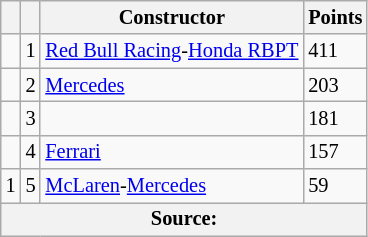<table class="wikitable" style="font-size: 85%;">
<tr>
<th scope="col"></th>
<th scope="col"></th>
<th scope="col">Constructor</th>
<th scope="col">Points</th>
</tr>
<tr>
<td align="left"></td>
<td align="center">1</td>
<td> <a href='#'>Red Bull Racing</a>-<a href='#'>Honda RBPT</a></td>
<td align="left">411</td>
</tr>
<tr>
<td align="left"></td>
<td align="center">2</td>
<td> <a href='#'>Mercedes</a></td>
<td align="left">203</td>
</tr>
<tr>
<td align="left"></td>
<td align="center">3</td>
<td></td>
<td align="left">181</td>
</tr>
<tr>
<td align="left"></td>
<td align="center">4</td>
<td> <a href='#'>Ferrari</a></td>
<td align="left">157</td>
</tr>
<tr>
<td align="left"> 1</td>
<td align="center">5</td>
<td> <a href='#'>McLaren</a>-<a href='#'>Mercedes</a></td>
<td align="left">59</td>
</tr>
<tr>
<th colspan=4>Source:</th>
</tr>
</table>
